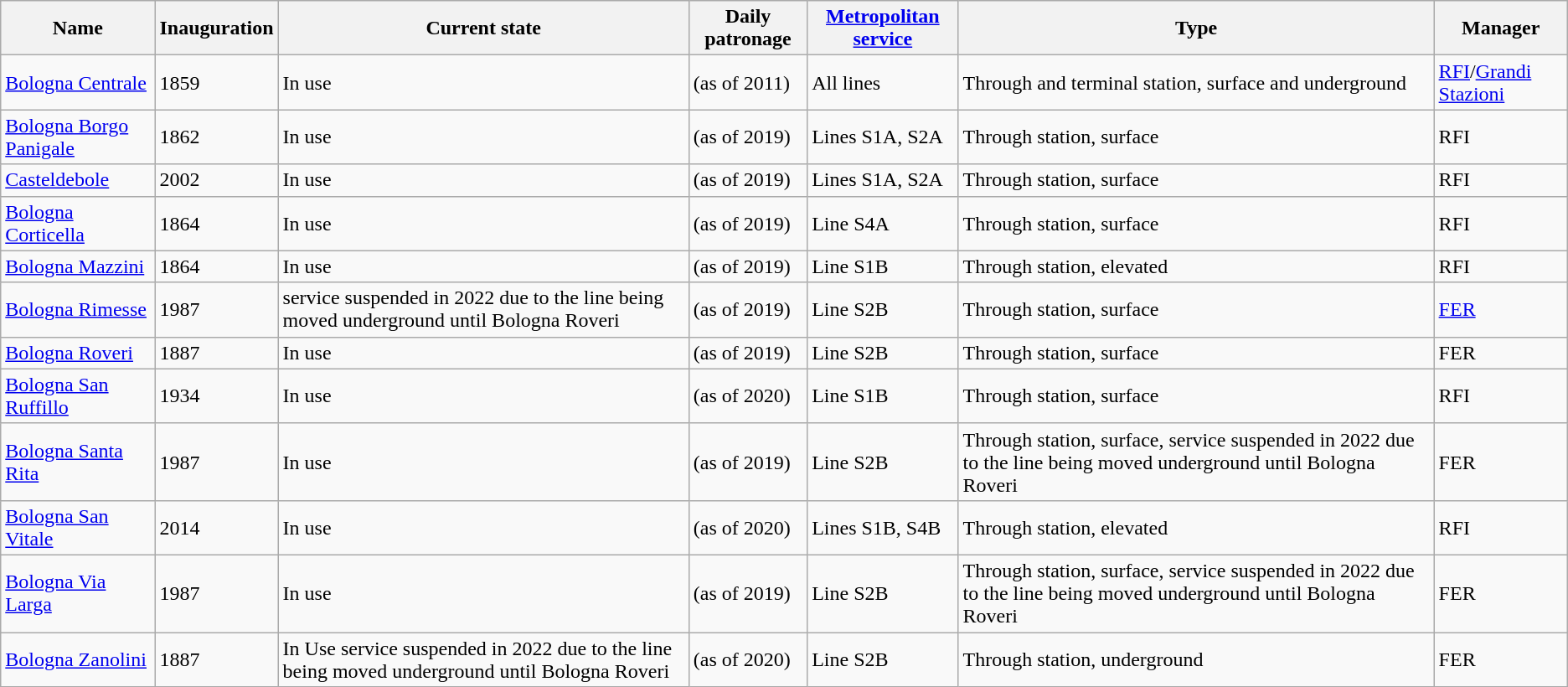<table class="wikitable sortable">
<tr>
<th>Name</th>
<th>Inauguration</th>
<th>Current state</th>
<th>Daily patronage</th>
<th><a href='#'>Metropolitan service</a></th>
<th>Type</th>
<th>Manager</th>
</tr>
<tr>
<td><a href='#'>Bologna Centrale</a></td>
<td>1859</td>
<td>In use</td>
<td> (as of 2011)</td>
<td>All lines</td>
<td>Through and terminal station, surface and underground</td>
<td><a href='#'>RFI</a>/<a href='#'>Grandi Stazioni</a></td>
</tr>
<tr>
<td><a href='#'>Bologna Borgo Panigale</a></td>
<td>1862</td>
<td>In use</td>
<td> (as of 2019)</td>
<td>Lines S1A, S2A</td>
<td>Through station, surface</td>
<td>RFI</td>
</tr>
<tr>
<td><a href='#'>Casteldebole</a></td>
<td>2002</td>
<td>In use</td>
<td> (as of 2019)</td>
<td>Lines S1A, S2A</td>
<td>Through station, surface</td>
<td>RFI</td>
</tr>
<tr>
<td><a href='#'>Bologna Corticella</a></td>
<td>1864</td>
<td>In use</td>
<td> (as of 2019)</td>
<td>Line S4A</td>
<td>Through station, surface</td>
<td>RFI</td>
</tr>
<tr>
<td><a href='#'>Bologna Mazzini</a></td>
<td>1864</td>
<td>In use</td>
<td> (as of 2019)</td>
<td>Line S1B</td>
<td>Through station, elevated</td>
<td>RFI</td>
</tr>
<tr>
<td><a href='#'>Bologna Rimesse</a></td>
<td>1987</td>
<td>service suspended in 2022 due to the line being moved underground until Bologna Roveri</td>
<td> (as of 2019)</td>
<td>Line S2B</td>
<td>Through station, surface</td>
<td><a href='#'>FER</a></td>
</tr>
<tr>
<td><a href='#'>Bologna Roveri</a></td>
<td>1887</td>
<td>In use</td>
<td> (as of 2019)</td>
<td>Line S2B</td>
<td>Through station, surface</td>
<td>FER</td>
</tr>
<tr>
<td><a href='#'>Bologna San Ruffillo</a></td>
<td>1934</td>
<td>In use</td>
<td> (as of 2020)</td>
<td>Line S1B</td>
<td>Through station, surface</td>
<td>RFI</td>
</tr>
<tr>
<td><a href='#'>Bologna Santa Rita</a></td>
<td>1987</td>
<td>In use</td>
<td> (as of 2019)</td>
<td>Line S2B</td>
<td>Through station, surface, service suspended in 2022 due to the line being moved underground until Bologna Roveri</td>
<td>FER</td>
</tr>
<tr>
<td><a href='#'>Bologna San Vitale</a></td>
<td>2014</td>
<td>In use</td>
<td> (as of 2020)</td>
<td>Lines S1B, S4B</td>
<td>Through station, elevated</td>
<td>RFI</td>
</tr>
<tr>
<td><a href='#'>Bologna Via Larga</a></td>
<td>1987</td>
<td>In use</td>
<td> (as of 2019)</td>
<td>Line S2B</td>
<td>Through station, surface, service suspended in 2022 due to the line being moved underground until Bologna Roveri</td>
<td>FER</td>
</tr>
<tr>
<td><a href='#'>Bologna Zanolini</a></td>
<td>1887</td>
<td>In Use service suspended in 2022 due to the line being moved underground until Bologna Roveri</td>
<td> (as of 2020)</td>
<td>Line S2B</td>
<td>Through station, underground</td>
<td>FER</td>
</tr>
</table>
